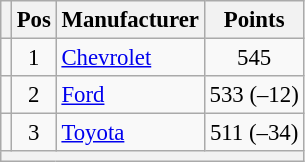<table class="wikitable" style="font-size: 95%">
<tr>
<th></th>
<th>Pos</th>
<th>Manufacturer</th>
<th>Points</th>
</tr>
<tr>
<td align="left"></td>
<td style="text-align:center;">1</td>
<td><a href='#'>Chevrolet</a></td>
<td style="text-align:center;">545</td>
</tr>
<tr>
<td align="left"></td>
<td style="text-align:center;">2</td>
<td><a href='#'>Ford</a></td>
<td style="text-align:center;">533 (–12)</td>
</tr>
<tr>
<td align="left"></td>
<td style="text-align:center;">3</td>
<td><a href='#'>Toyota</a></td>
<td style="text-align:center;">511 (–34)</td>
</tr>
<tr class="sortbottom">
<th colspan="9"></th>
</tr>
</table>
